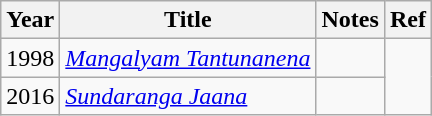<table class="wikitable sortable">
<tr>
<th>Year</th>
<th>Title</th>
<th class="unsortable">Notes</th>
<th>Ref</th>
</tr>
<tr>
<td>1998</td>
<td><em><a href='#'>Mangalyam Tantunanena</a></em></td>
<td></td>
<td rowspan="2"></td>
</tr>
<tr>
<td>2016</td>
<td><em><a href='#'>Sundaranga Jaana</a></em></td>
<td></td>
</tr>
</table>
